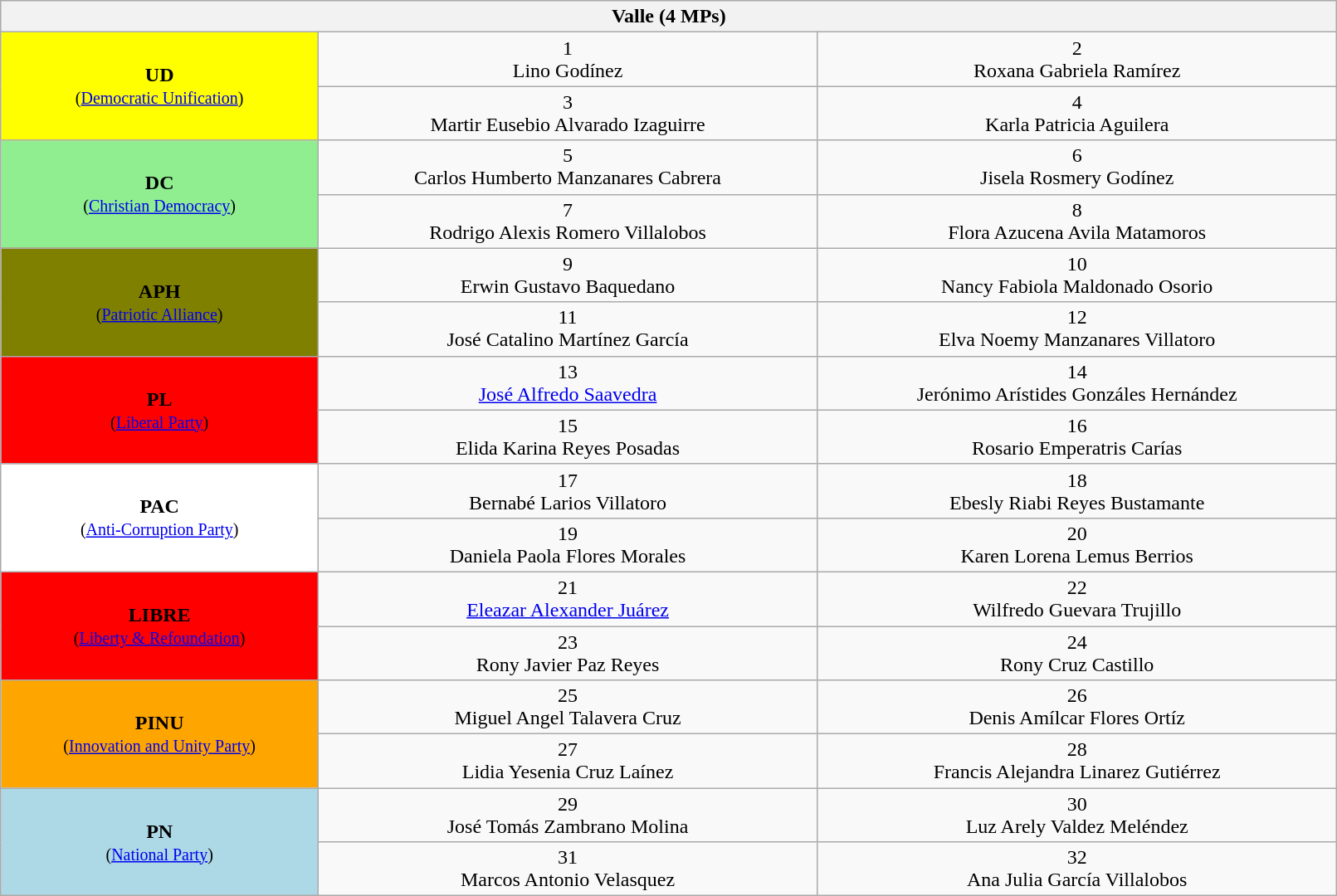<table class="wikitable" align="center" style="width: 85%">
<tr>
<th colspan=24>Valle (4 MPs)</th>
</tr>
<tr align="center">
<td bgcolor="yellow" rowspan=2><span><span><strong>UD</strong></span></span><br><small>(<a href='#'>Democratic Unification</a>)</small></td>
<td>1<br>Lino Godínez</td>
<td>2<br>Roxana Gabriela Ramírez</td>
</tr>
<tr align="center">
<td>3<br>Martir Eusebio Alvarado Izaguirre</td>
<td>4<br>Karla Patricia Aguilera</td>
</tr>
<tr align="center">
<td bgcolor="lightgreen" rowspan=2><span><span><strong>DC</strong></span></span><br><small>(<a href='#'>Christian Democracy</a>)</small></td>
<td>5<br>Carlos Humberto Manzanares Cabrera</td>
<td>6<br>Jisela Rosmery Godínez</td>
</tr>
<tr align="center">
<td>7<br>Rodrigo Alexis Romero Villalobos</td>
<td>8<br>Flora Azucena Avila Matamoros</td>
</tr>
<tr align="center">
<td bgcolor="olive" rowspan=2><span><span><strong>APH</strong></span></span><br><small>(<a href='#'>Patriotic Alliance</a>)</small></td>
<td>9<br>Erwin Gustavo Baquedano</td>
<td>10<br>Nancy Fabiola Maldonado Osorio</td>
</tr>
<tr align="center">
<td>11<br>José Catalino Martínez García</td>
<td>12<br>Elva Noemy Manzanares Villatoro</td>
</tr>
<tr align="center">
<td bgcolor="red" rowspan=2><span><span><strong>PL</strong></span></span><br><small>(<a href='#'>Liberal Party</a>)</small></td>
<td>13<br><a href='#'>José Alfredo Saavedra</a></td>
<td>14<br>Jerónimo Arístides Gonzáles Hernández</td>
</tr>
<tr align="center">
<td>15<br>Elida Karina Reyes Posadas</td>
<td>16<br>Rosario Emperatris Carías</td>
</tr>
<tr align="center">
<td bgcolor="white" rowspan=2><span><span><strong>PAC</strong></span></span><br><small>(<a href='#'>Anti-Corruption Party</a>)</small></td>
<td>17<br>Bernabé Larios Villatoro</td>
<td>18<br>Ebesly Riabi Reyes Bustamante</td>
</tr>
<tr align="center">
<td>19<br>Daniela Paola Flores Morales</td>
<td>20<br>Karen Lorena Lemus Berrios</td>
</tr>
<tr align="center">
<td bgcolor="red" rowspan=2><span><span><strong>LIBRE</strong></span></span><br><small>(<a href='#'>Liberty & Refoundation</a>)</small></td>
<td>21<br><a href='#'>Eleazar Alexander Juárez</a></td>
<td>22<br>Wilfredo Guevara Trujillo</td>
</tr>
<tr align="center">
<td>23<br>Rony Javier Paz Reyes</td>
<td>24<br>Rony Cruz Castillo</td>
</tr>
<tr align="center">
<td bgcolor="orange" rowspan=2><span><span><strong>PINU</strong></span></span><br><small>(<a href='#'>Innovation and Unity Party</a>)</small></td>
<td>25<br>Miguel Angel Talavera Cruz</td>
<td>26<br>Denis Amílcar Flores Ortíz</td>
</tr>
<tr align="center">
<td>27<br>Lidia Yesenia Cruz Laínez</td>
<td>28<br>Francis Alejandra Linarez Gutiérrez</td>
</tr>
<tr align="center">
<td bgcolor="lightblue" rowspan=2><span><span><strong>PN</strong></span></span><br><small>(<a href='#'>National Party</a>)</small></td>
<td>29<br>José Tomás Zambrano Molina</td>
<td>30<br>Luz Arely Valdez Meléndez</td>
</tr>
<tr align="center">
<td>31<br>Marcos Antonio Velasquez</td>
<td>32<br>Ana Julia García Villalobos</td>
</tr>
</table>
